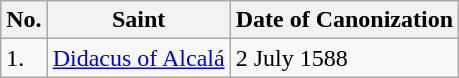<table class="wikitable">
<tr>
<th>No.</th>
<th>Saint</th>
<th>Date of Canonization</th>
</tr>
<tr>
<td>1.</td>
<td><a href='#'>Didacus of Alcalá</a></td>
<td>2 July 1588</td>
</tr>
</table>
